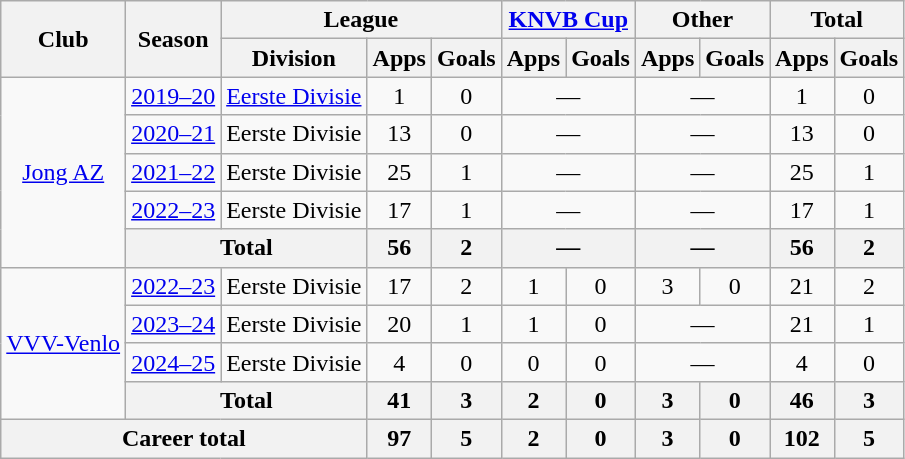<table class="wikitable" style="text-align:center">
<tr>
<th rowspan="2">Club</th>
<th rowspan="2">Season</th>
<th colspan="3">League</th>
<th colspan="2"><a href='#'>KNVB Cup</a></th>
<th colspan="2">Other</th>
<th colspan="2">Total</th>
</tr>
<tr>
<th>Division</th>
<th>Apps</th>
<th>Goals</th>
<th>Apps</th>
<th>Goals</th>
<th>Apps</th>
<th>Goals</th>
<th>Apps</th>
<th>Goals</th>
</tr>
<tr>
<td rowspan="5"><a href='#'>Jong AZ</a></td>
<td><a href='#'>2019–20</a></td>
<td><a href='#'>Eerste Divisie</a></td>
<td>1</td>
<td>0</td>
<td colspan="2">—</td>
<td colspan="2">—</td>
<td>1</td>
<td>0</td>
</tr>
<tr>
<td><a href='#'>2020–21</a></td>
<td>Eerste Divisie</td>
<td>13</td>
<td>0</td>
<td colspan="2">—</td>
<td colspan="2">—</td>
<td>13</td>
<td>0</td>
</tr>
<tr>
<td><a href='#'>2021–22</a></td>
<td>Eerste Divisie</td>
<td>25</td>
<td>1</td>
<td colspan="2">—</td>
<td colspan="2">—</td>
<td>25</td>
<td>1</td>
</tr>
<tr>
<td><a href='#'>2022–23</a></td>
<td>Eerste Divisie</td>
<td>17</td>
<td>1</td>
<td colspan="2">—</td>
<td colspan="2">—</td>
<td>17</td>
<td>1</td>
</tr>
<tr>
<th colspan="2">Total</th>
<th>56</th>
<th>2</th>
<th colspan="2">—</th>
<th colspan="2">—</th>
<th>56</th>
<th>2</th>
</tr>
<tr>
<td rowspan="4"><a href='#'>VVV-Venlo</a></td>
<td><a href='#'>2022–23</a></td>
<td>Eerste Divisie</td>
<td>17</td>
<td>2</td>
<td>1</td>
<td>0</td>
<td>3</td>
<td>0</td>
<td>21</td>
<td>2</td>
</tr>
<tr>
<td><a href='#'>2023–24</a></td>
<td>Eerste Divisie</td>
<td>20</td>
<td>1</td>
<td>1</td>
<td>0</td>
<td colspan="2">—</td>
<td>21</td>
<td>1</td>
</tr>
<tr>
<td><a href='#'>2024–25</a></td>
<td>Eerste Divisie</td>
<td>4</td>
<td>0</td>
<td>0</td>
<td>0</td>
<td colspan="2">—</td>
<td>4</td>
<td>0</td>
</tr>
<tr>
<th colspan="2">Total</th>
<th>41</th>
<th>3</th>
<th>2</th>
<th>0</th>
<th>3</th>
<th>0</th>
<th>46</th>
<th>3</th>
</tr>
<tr>
<th colspan="3">Career total</th>
<th>97</th>
<th>5</th>
<th>2</th>
<th>0</th>
<th>3</th>
<th>0</th>
<th>102</th>
<th>5</th>
</tr>
</table>
